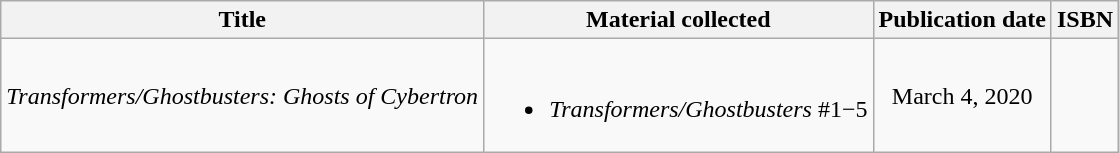<table class="wikitable" style="text-align: center;">
<tr>
<th>Title</th>
<th>Material collected</th>
<th>Publication date</th>
<th>ISBN</th>
</tr>
<tr>
<td align="left"><em>Transformers/Ghostbusters: Ghosts of Cybertron</em></td>
<td><br><ul><li><em>Transformers/Ghostbusters</em> #1−5</li></ul></td>
<td>March 4, 2020</td>
<td></td>
</tr>
</table>
